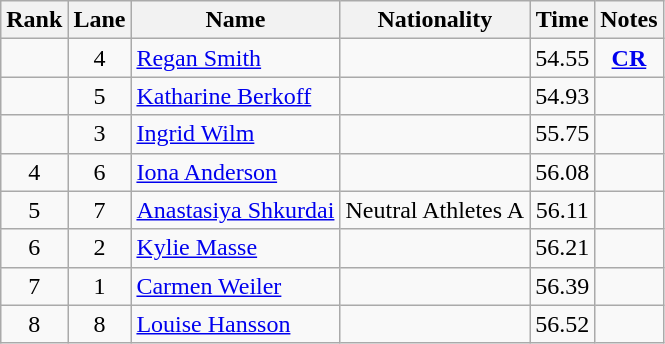<table class="wikitable sortable" style="text-align:center">
<tr>
<th>Rank</th>
<th>Lane</th>
<th>Name</th>
<th>Nationality</th>
<th>Time</th>
<th>Notes</th>
</tr>
<tr>
<td></td>
<td>4</td>
<td align=left><a href='#'>Regan Smith</a></td>
<td align=left></td>
<td>54.55</td>
<td><strong><a href='#'>CR</a></strong></td>
</tr>
<tr>
<td></td>
<td>5</td>
<td align=left><a href='#'>Katharine Berkoff</a></td>
<td align=left></td>
<td>54.93</td>
<td></td>
</tr>
<tr>
<td></td>
<td>3</td>
<td align=left><a href='#'>Ingrid Wilm</a></td>
<td align=left></td>
<td>55.75</td>
<td></td>
</tr>
<tr>
<td>4</td>
<td>6</td>
<td align=left><a href='#'>Iona Anderson</a></td>
<td align=left></td>
<td>56.08</td>
<td></td>
</tr>
<tr>
<td>5</td>
<td>7</td>
<td align=left><a href='#'>Anastasiya Shkurdai</a></td>
<td align=left> Neutral Athletes A</td>
<td>56.11</td>
<td></td>
</tr>
<tr>
<td>6</td>
<td>2</td>
<td align=left><a href='#'>Kylie Masse</a></td>
<td align=left></td>
<td>56.21</td>
<td></td>
</tr>
<tr>
<td>7</td>
<td>1</td>
<td align=left><a href='#'>Carmen Weiler</a></td>
<td align=left></td>
<td>56.39</td>
<td></td>
</tr>
<tr>
<td>8</td>
<td>8</td>
<td align=left><a href='#'>Louise Hansson</a></td>
<td align=left></td>
<td>56.52</td>
<td></td>
</tr>
</table>
